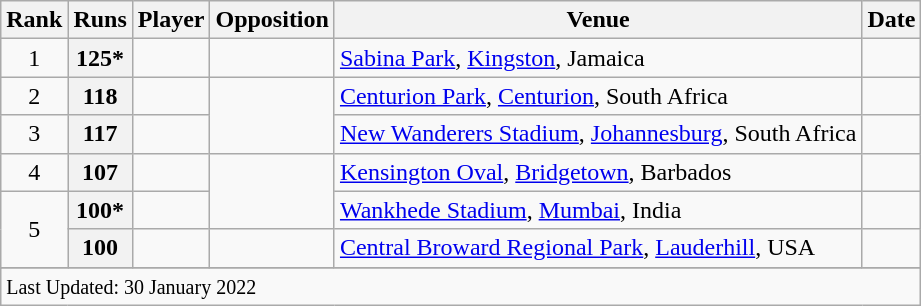<table class="wikitable plainrowheaders sortable">
<tr>
<th scope=col>Rank</th>
<th scope=col>Runs</th>
<th scope=col>Player</th>
<th scope=col>Opposition</th>
<th scope=col>Venue</th>
<th scope=col>Date</th>
</tr>
<tr>
<td align=center>1</td>
<th scope=row style=text-align:center;>125*</th>
<td> </td>
<td></td>
<td><a href='#'>Sabina Park</a>, <a href='#'>Kingston</a>, Jamaica</td>
<td></td>
</tr>
<tr>
<td align=center>2</td>
<th scope=row style=text-align:center;>118</th>
<td></td>
<td rowspan=2></td>
<td><a href='#'>Centurion Park</a>, <a href='#'>Centurion</a>, South Africa</td>
<td></td>
</tr>
<tr>
<td align=center>3</td>
<th scope=row style=text-align:center;>117</th>
<td></td>
<td><a href='#'>New Wanderers Stadium</a>, <a href='#'>Johannesburg</a>, South Africa</td>
<td> </td>
</tr>
<tr>
<td align=center>4</td>
<th scope=row style=text-align:center;>107</th>
<td></td>
<td rowspan=2></td>
<td><a href='#'>Kensington Oval</a>, <a href='#'>Bridgetown</a>, Barbados</td>
<td></td>
</tr>
<tr>
<td align=center rowspan=2>5</td>
<th scope=row style=text-align:center;>100*</th>
<td></td>
<td><a href='#'>Wankhede Stadium</a>, <a href='#'>Mumbai</a>, India</td>
<td> </td>
</tr>
<tr>
<th scope=row style=text-align:center;>100</th>
<td> </td>
<td></td>
<td><a href='#'>Central Broward Regional Park</a>, <a href='#'>Lauderhill</a>, USA</td>
<td></td>
</tr>
<tr>
</tr>
<tr class=sortbottom>
<td colspan=6><small>Last Updated: 30 January 2022</small></td>
</tr>
</table>
